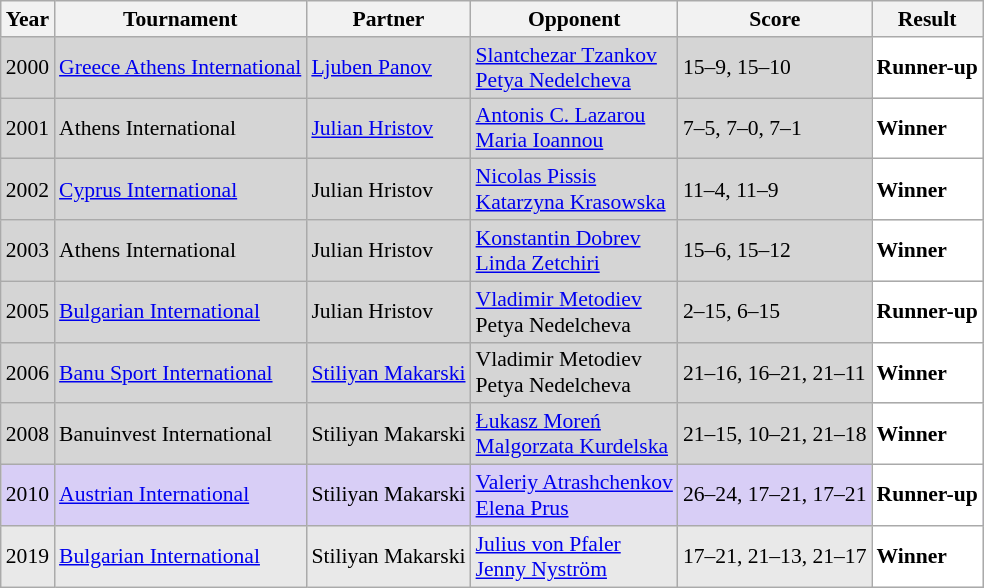<table class="sortable wikitable" style="font-size: 90%;">
<tr>
<th>Year</th>
<th>Tournament</th>
<th>Partner</th>
<th>Opponent</th>
<th>Score</th>
<th>Result</th>
</tr>
<tr style="background:#D5D5D5">
<td align="center">2000</td>
<td align="left"><a href='#'>Greece Athens International</a></td>
<td align="left"> <a href='#'>Ljuben Panov</a></td>
<td align="left"> <a href='#'>Slantchezar Tzankov</a> <br>  <a href='#'>Petya Nedelcheva</a></td>
<td align="left">15–9, 15–10</td>
<td style="text-align:left; background:white"> <strong>Runner-up</strong></td>
</tr>
<tr style="background:#D5D5D5">
<td align="center">2001</td>
<td align="left">Athens International</td>
<td align="left"> <a href='#'>Julian Hristov</a></td>
<td align="left"> <a href='#'>Antonis C. Lazarou</a> <br>  <a href='#'>Maria Ioannou</a></td>
<td align="left">7–5, 7–0, 7–1</td>
<td style="text-align:left; background:white"> <strong>Winner</strong></td>
</tr>
<tr style="background:#D5D5D5">
<td align="center">2002</td>
<td align="left"><a href='#'>Cyprus International</a></td>
<td align="left"> Julian Hristov</td>
<td align="left"> <a href='#'>Nicolas Pissis</a> <br>  <a href='#'>Katarzyna Krasowska</a></td>
<td align="left">11–4, 11–9</td>
<td style="text-align:left; background:white"> <strong>Winner</strong></td>
</tr>
<tr style="background:#D5D5D5">
<td align="center">2003</td>
<td align="left">Athens International</td>
<td align="left"> Julian Hristov</td>
<td align="left"> <a href='#'>Konstantin Dobrev</a> <br>  <a href='#'>Linda Zetchiri</a></td>
<td align="left">15–6, 15–12</td>
<td style="text-align:left; background:white"> <strong>Winner</strong></td>
</tr>
<tr style="background:#D5D5D5">
<td align="center">2005</td>
<td align="left"><a href='#'>Bulgarian International</a></td>
<td align="left"> Julian Hristov</td>
<td align="left"> <a href='#'>Vladimir Metodiev</a> <br>  Petya Nedelcheva</td>
<td align="left">2–15, 6–15</td>
<td style="text-align:left; background:white"> <strong>Runner-up</strong></td>
</tr>
<tr style="background:#D5D5D5">
<td align="center">2006</td>
<td align="left"><a href='#'>Banu Sport International</a></td>
<td align="left"> <a href='#'>Stiliyan Makarski</a></td>
<td align="left"> Vladimir Metodiev <br>  Petya Nedelcheva</td>
<td align="left">21–16, 16–21, 21–11</td>
<td style="text-align:left; background:white"> <strong>Winner</strong></td>
</tr>
<tr style="background:#D5D5D5">
<td align="center">2008</td>
<td align="left">Banuinvest International</td>
<td align="left"> Stiliyan Makarski</td>
<td align="left"> <a href='#'>Łukasz Moreń</a> <br>  <a href='#'>Malgorzata Kurdelska</a></td>
<td align="left">21–15, 10–21, 21–18</td>
<td style="text-align:left; background:white"> <strong>Winner</strong></td>
</tr>
<tr style="background:#D8CEF6">
<td align="center">2010</td>
<td align="left"><a href='#'>Austrian International</a></td>
<td align="left"> Stiliyan Makarski</td>
<td align="left"> <a href='#'>Valeriy Atrashchenkov</a> <br>  <a href='#'>Elena Prus</a></td>
<td align="left">26–24, 17–21, 17–21</td>
<td style="text-align:left; background:white"> <strong>Runner-up</strong></td>
</tr>
<tr style="background:#E9E9E9">
<td align="center">2019</td>
<td align="left"><a href='#'>Bulgarian International</a></td>
<td align="left"> Stiliyan Makarski</td>
<td align="left"> <a href='#'>Julius von Pfaler</a> <br>  <a href='#'>Jenny Nyström</a></td>
<td align="left">17–21, 21–13, 21–17</td>
<td style="text-align:left; background:white"> <strong>Winner</strong></td>
</tr>
</table>
